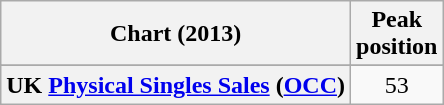<table class="wikitable sortable plainrowheaders" style="text-align:center">
<tr>
<th scope="col">Chart (2013)</th>
<th scope="col">Peak<br> position</th>
</tr>
<tr>
</tr>
<tr>
<th scope="row">UK <a href='#'>Physical Singles Sales</a> (<a href='#'>OCC</a>)</th>
<td>53</td>
</tr>
</table>
